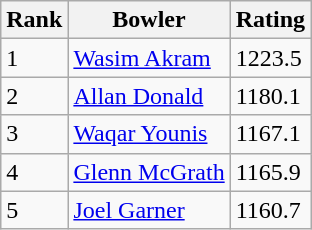<table class="wikitable">
<tr>
<th>Rank</th>
<th>Bowler</th>
<th>Rating</th>
</tr>
<tr>
<td>1</td>
<td> <a href='#'>Wasim Akram</a></td>
<td>1223.5</td>
</tr>
<tr>
<td>2</td>
<td> <a href='#'>Allan Donald</a></td>
<td>1180.1</td>
</tr>
<tr>
<td>3</td>
<td> <a href='#'>Waqar Younis</a></td>
<td>1167.1</td>
</tr>
<tr>
<td>4</td>
<td> <a href='#'>Glenn McGrath</a></td>
<td>1165.9</td>
</tr>
<tr>
<td>5</td>
<td> <a href='#'>Joel Garner</a></td>
<td>1160.7</td>
</tr>
</table>
